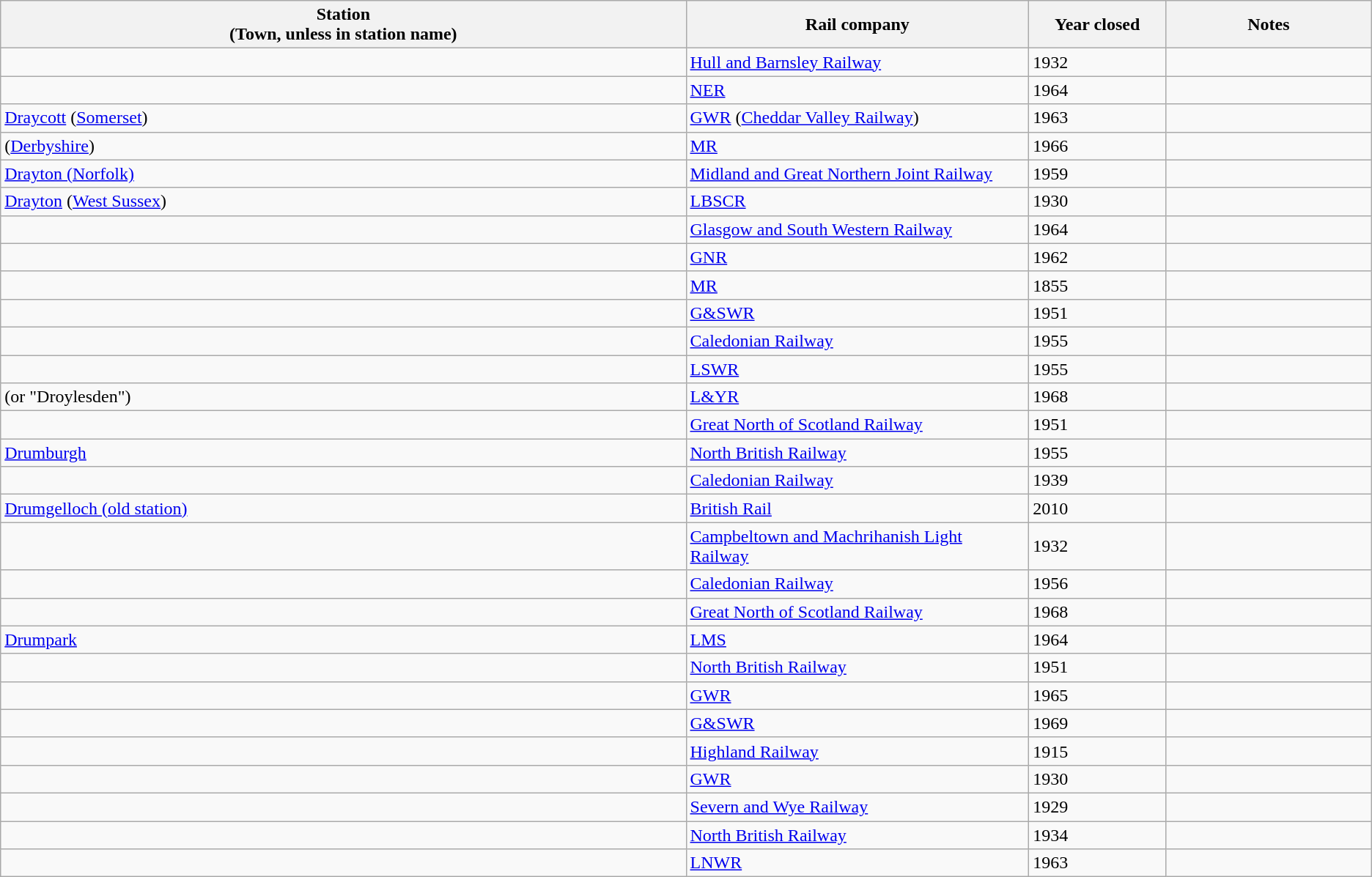<table class="wikitable sortable">
<tr>
<th style="width:50%">Station<br>(Town, unless in station name)</th>
<th style="width:25%">Rail company</th>
<th style="width:10%">Year closed</th>
<th style="width:20%">Notes</th>
</tr>
<tr>
<td></td>
<td><a href='#'>Hull and Barnsley Railway</a></td>
<td>1932</td>
<td></td>
</tr>
<tr>
<td></td>
<td><a href='#'>NER</a></td>
<td>1964</td>
</tr>
<tr>
<td><a href='#'>Draycott</a> (<a href='#'>Somerset</a>)</td>
<td><a href='#'>GWR</a> (<a href='#'>Cheddar Valley Railway</a>)</td>
<td>1963</td>
<td></td>
</tr>
<tr>
<td> (<a href='#'>Derbyshire</a>)</td>
<td><a href='#'>MR</a></td>
<td>1966</td>
<td></td>
</tr>
<tr>
<td><a href='#'>Drayton (Norfolk)</a></td>
<td><a href='#'>Midland and Great Northern Joint Railway</a></td>
<td>1959</td>
<td></td>
</tr>
<tr>
<td><a href='#'>Drayton</a> (<a href='#'>West Sussex</a>)</td>
<td><a href='#'>LBSCR</a></td>
<td>1930</td>
<td></td>
</tr>
<tr>
<td></td>
<td><a href='#'>Glasgow and South Western Railway</a></td>
<td>1964</td>
<td></td>
</tr>
<tr>
<td></td>
<td><a href='#'>GNR</a></td>
<td>1962</td>
<td></td>
</tr>
<tr>
<td></td>
<td><a href='#'>MR</a></td>
<td>1855</td>
<td></td>
</tr>
<tr>
<td></td>
<td><a href='#'>G&SWR</a></td>
<td>1951</td>
<td></td>
</tr>
<tr>
<td></td>
<td><a href='#'>Caledonian Railway</a></td>
<td>1955</td>
<td></td>
</tr>
<tr>
<td></td>
<td><a href='#'>LSWR</a></td>
<td>1955</td>
<td></td>
</tr>
<tr>
<td> (or "Droylesden")</td>
<td><a href='#'>L&YR</a></td>
<td>1968</td>
<td></td>
</tr>
<tr>
<td></td>
<td><a href='#'>Great North of Scotland Railway</a></td>
<td>1951</td>
<td></td>
</tr>
<tr>
<td><a href='#'>Drumburgh</a></td>
<td><a href='#'>North British Railway</a></td>
<td>1955</td>
<td></td>
</tr>
<tr>
<td></td>
<td><a href='#'>Caledonian Railway</a></td>
<td>1939</td>
<td></td>
</tr>
<tr>
<td><a href='#'>Drumgelloch (old station)</a></td>
<td><a href='#'>British Rail</a></td>
<td>2010</td>
<td></td>
</tr>
<tr>
<td></td>
<td><a href='#'>Campbeltown and Machrihanish Light Railway</a></td>
<td>1932</td>
<td></td>
</tr>
<tr>
<td></td>
<td><a href='#'>Caledonian Railway</a></td>
<td>1956</td>
<td></td>
</tr>
<tr>
<td></td>
<td><a href='#'>Great North of Scotland Railway</a></td>
<td>1968</td>
<td></td>
</tr>
<tr>
<td><a href='#'>Drumpark</a></td>
<td><a href='#'>LMS</a></td>
<td>1964</td>
<td></td>
</tr>
<tr>
<td></td>
<td><a href='#'>North British Railway</a></td>
<td>1951</td>
<td></td>
</tr>
<tr>
<td></td>
<td><a href='#'>GWR</a></td>
<td>1965</td>
<td></td>
</tr>
<tr>
<td></td>
<td><a href='#'>G&SWR</a></td>
<td>1969</td>
<td></td>
</tr>
<tr>
<td></td>
<td><a href='#'>Highland Railway</a></td>
<td>1915</td>
<td></td>
</tr>
<tr>
<td></td>
<td><a href='#'>GWR</a></td>
<td>1930</td>
<td></td>
</tr>
<tr>
<td></td>
<td><a href='#'>Severn and Wye Railway</a></td>
<td>1929</td>
<td></td>
</tr>
<tr>
<td></td>
<td><a href='#'>North British Railway</a></td>
<td>1934</td>
<td></td>
</tr>
<tr>
<td></td>
<td><a href='#'>LNWR</a></td>
<td>1963</td>
<td></td>
</tr>
</table>
